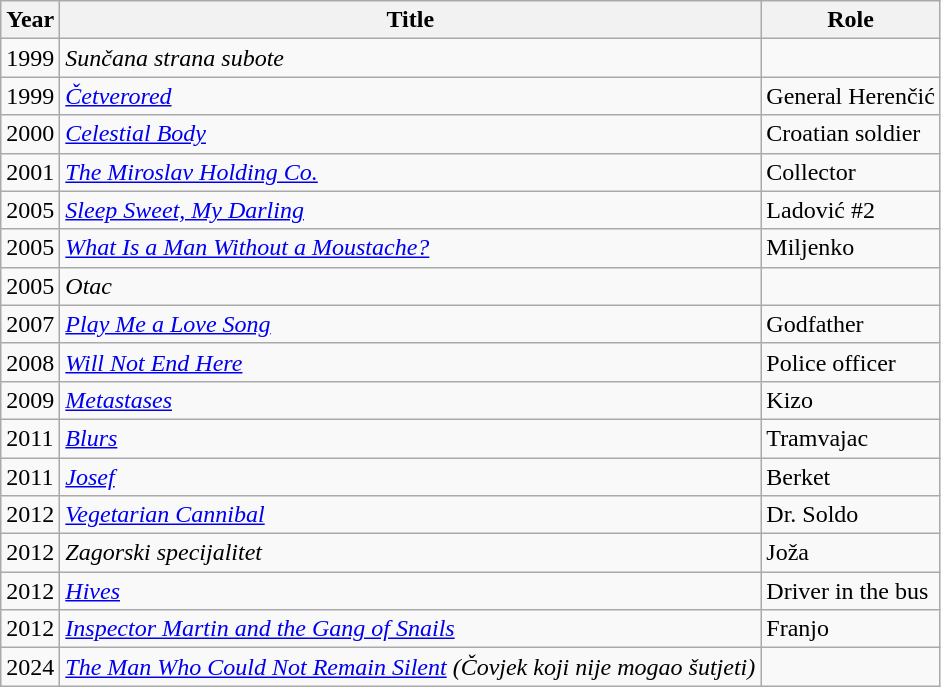<table class="wikitable sortable">
<tr>
<th>Year</th>
<th>Title</th>
<th>Role</th>
</tr>
<tr>
<td>1999</td>
<td><em>Sunčana strana subote</em></td>
<td></td>
</tr>
<tr>
<td>1999</td>
<td><em><a href='#'>Četverored</a></em></td>
<td>General Herenčić</td>
</tr>
<tr>
<td>2000</td>
<td><em><a href='#'>Celestial Body</a></em></td>
<td>Croatian soldier</td>
</tr>
<tr>
<td>2001</td>
<td><em><a href='#'>The Miroslav Holding Co.</a></em></td>
<td>Collector</td>
</tr>
<tr>
<td>2005</td>
<td><em><a href='#'>Sleep Sweet, My Darling</a></em></td>
<td>Ladović #2</td>
</tr>
<tr>
<td>2005</td>
<td><em><a href='#'>What Is a Man Without a Moustache?</a></em></td>
<td>Miljenko</td>
</tr>
<tr>
<td>2005</td>
<td><em>Otac</em></td>
<td></td>
</tr>
<tr>
<td>2007</td>
<td><em><a href='#'>Play Me a Love Song</a></em></td>
<td>Godfather</td>
</tr>
<tr>
<td>2008</td>
<td><em><a href='#'>Will Not End Here</a></em></td>
<td>Police officer</td>
</tr>
<tr>
<td>2009</td>
<td><em><a href='#'>Metastases</a></em></td>
<td>Kizo</td>
</tr>
<tr>
<td>2011</td>
<td><em><a href='#'>Blurs</a></em></td>
<td>Tramvajac</td>
</tr>
<tr>
<td>2011</td>
<td><em><a href='#'>Josef</a></em></td>
<td>Berket</td>
</tr>
<tr>
<td>2012</td>
<td><em><a href='#'>Vegetarian Cannibal</a></em></td>
<td>Dr. Soldo</td>
</tr>
<tr>
<td>2012</td>
<td><em>Zagorski specijalitet</em></td>
<td>Joža</td>
</tr>
<tr>
<td>2012</td>
<td><em><a href='#'>Hives</a></em></td>
<td>Driver in the bus</td>
</tr>
<tr>
<td>2012</td>
<td><em><a href='#'>Inspector Martin and the Gang of Snails</a></em></td>
<td>Franjo</td>
</tr>
<tr>
<td>2024</td>
<td><em><a href='#'>The Man Who Could Not Remain Silent</a> (Čovjek koji nije mogao šutjeti)</em></td>
<td></td>
</tr>
</table>
